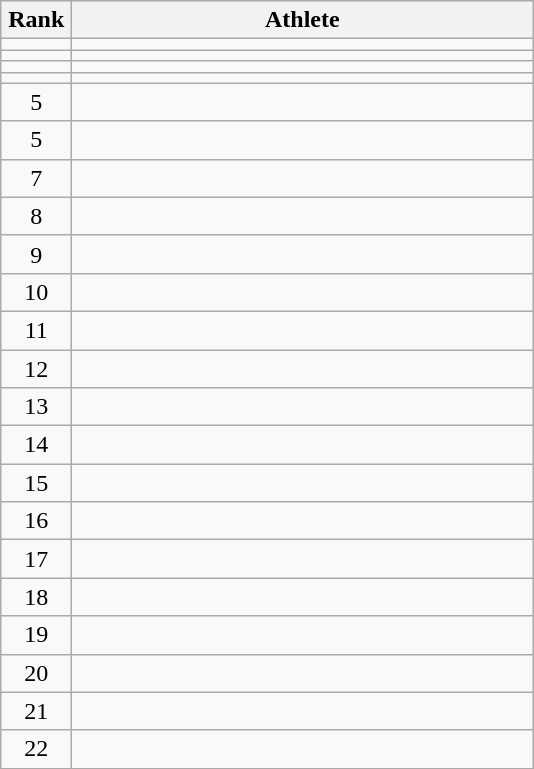<table class="wikitable" style="text-align: center;">
<tr>
<th width=40>Rank</th>
<th width=300>Athlete</th>
</tr>
<tr>
<td></td>
<td align="left"></td>
</tr>
<tr>
<td></td>
<td align="left"></td>
</tr>
<tr>
<td></td>
<td align="left"></td>
</tr>
<tr>
<td></td>
<td align="left"></td>
</tr>
<tr>
<td>5</td>
<td align="left"></td>
</tr>
<tr>
<td>5</td>
<td align="left"></td>
</tr>
<tr>
<td>7</td>
<td align="left"></td>
</tr>
<tr>
<td>8</td>
<td align="left"></td>
</tr>
<tr>
<td>9</td>
<td align="left"></td>
</tr>
<tr>
<td>10</td>
<td align="left"></td>
</tr>
<tr>
<td>11</td>
<td align="left"></td>
</tr>
<tr>
<td>12</td>
<td align="left"></td>
</tr>
<tr>
<td>13</td>
<td align="left"></td>
</tr>
<tr>
<td>14</td>
<td align="left"></td>
</tr>
<tr>
<td>15</td>
<td align="left"></td>
</tr>
<tr>
<td>16</td>
<td align="left"></td>
</tr>
<tr>
<td>17</td>
<td align="left"></td>
</tr>
<tr>
<td>18</td>
<td align="left"></td>
</tr>
<tr>
<td>19</td>
<td align="left"></td>
</tr>
<tr>
<td>20</td>
<td align="left"></td>
</tr>
<tr>
<td>21</td>
<td align="left"></td>
</tr>
<tr>
<td>22</td>
<td align="left"></td>
</tr>
</table>
